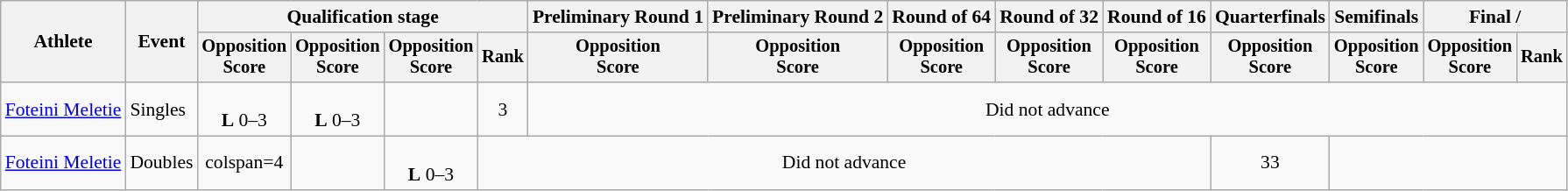<table class=wikitable style=font-size:90%;text-align:center>
<tr>
<th rowspan=2>Athlete</th>
<th rowspan=2>Event</th>
<th colspan=4>Qualification stage</th>
<th>Preliminary Round 1</th>
<th>Preliminary Round 2</th>
<th>Round of 64</th>
<th>Round of 32</th>
<th>Round of 16</th>
<th>Quarterfinals</th>
<th>Semifinals</th>
<th colspan=2>Final / </th>
</tr>
<tr style=font-size:95%>
<th>Opposition<br>Score</th>
<th>Opposition<br>Score</th>
<th>Opposition<br>Score</th>
<th>Rank</th>
<th>Opposition<br>Score</th>
<th>Opposition<br>Score</th>
<th>Opposition<br>Score</th>
<th>Opposition<br>Score</th>
<th>Opposition<br>Score</th>
<th>Opposition<br>Score</th>
<th>Opposition<br>Score</th>
<th>Opposition<br>Score</th>
<th>Rank</th>
</tr>
<tr>
<td align=left><a href='#'>Foteini Meletie</a></td>
<td align=left>Singles</td>
<td><br><strong>L</strong> 0–3</td>
<td><br><strong>L</strong> 0–3</td>
<td></td>
<td>3</td>
<td colspan=9>Did not advance</td>
</tr>
<tr>
<td align=left><a href='#'>Foteini Meletie</a><br></td>
<td>Doubles</td>
<td>colspan=4</td>
<td></td>
<td><br><strong>L</strong> 0–3</td>
<td colspan=6>Did not advance</td>
<td>33</td>
</tr>
</table>
